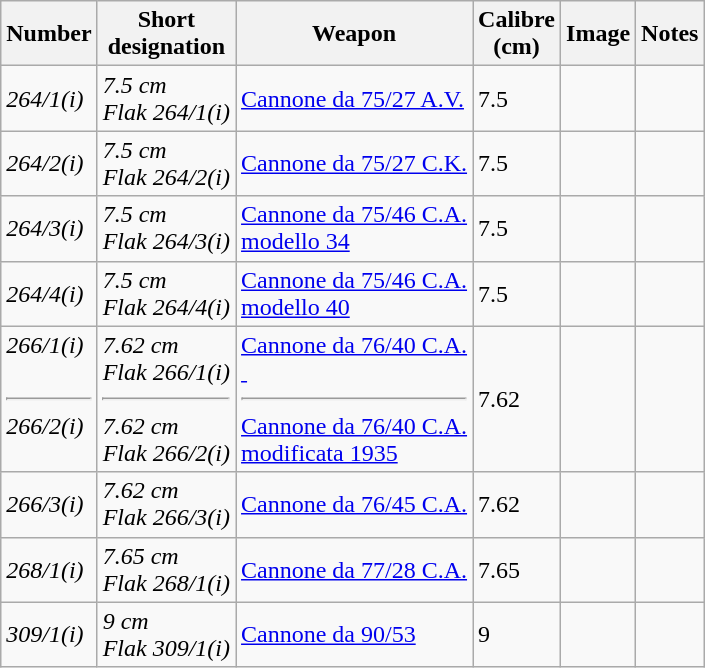<table class="wikitable sortable mw-collapsible mw-collapsed">
<tr>
<th>Number</th>
<th>Short<br>designation</th>
<th>Weapon</th>
<th>Calibre<br>(cm)</th>
<th class=unsortable>Image</th>
<th class=unsortable>Notes</th>
</tr>
<tr>
<td><em>264/1(i)</em></td>
<td><em>7.5 cm<br>Flak 264/1(i)</em></td>
<td><a href='#'>Cannone da 75/27 A.V.</a></td>
<td>7.5</td>
<td></td>
<td></td>
</tr>
<tr>
<td><em>264/2(i)</em></td>
<td><em>7.5 cm<br>Flak 264/2(i)</em></td>
<td><a href='#'>Cannone da 75/27 C.K.</a></td>
<td>7.5</td>
<td></td>
<td></td>
</tr>
<tr>
<td><em>264/3(i)</em></td>
<td><em>7.5 cm<br>Flak 264/3(i)</em></td>
<td><a href='#'>Cannone da 75/46 C.A.<br>modello 34</a></td>
<td>7.5</td>
<td></td>
<td></td>
</tr>
<tr>
<td><em>264/4(i)</em></td>
<td><em>7.5 cm<br>Flak 264/4(i)</em></td>
<td><a href='#'>Cannone da 75/46 C.A.<br>modello 40</a></td>
<td>7.5</td>
<td></td>
<td></td>
</tr>
<tr>
<td><em>266/1(i)</em><br> <hr><em>266/2(i)</em><br> </td>
<td><em>7.62 cm<br>Flak 266/1(i)<hr>7.62 cm<br>Flak 266/2(i)</em></td>
<td><a href='#'>Cannone da 76/40 C.A.<br> <hr>Cannone da 76/40 C.A.<br>modificata 1935</a></td>
<td>7.62</td>
<td></td>
<td></td>
</tr>
<tr>
<td><em>266/3(i)</em></td>
<td><em>7.62 cm<br>Flak 266/3(i)</em></td>
<td><a href='#'>Cannone da 76/45 C.A.</a></td>
<td>7.62</td>
<td></td>
<td></td>
</tr>
<tr>
<td><em>268/1(i)</em></td>
<td><em>7.65 cm<br>Flak 268/1(i)</em></td>
<td><a href='#'>Cannone da 77/28 C.A.</a></td>
<td>7.65</td>
<td></td>
<td></td>
</tr>
<tr>
<td><em>309/1(i)</em></td>
<td><em>9 cm<br>Flak 309/1(i)</em></td>
<td><a href='#'>Cannone da 90/53</a></td>
<td>9</td>
<td></td>
<td></td>
</tr>
</table>
